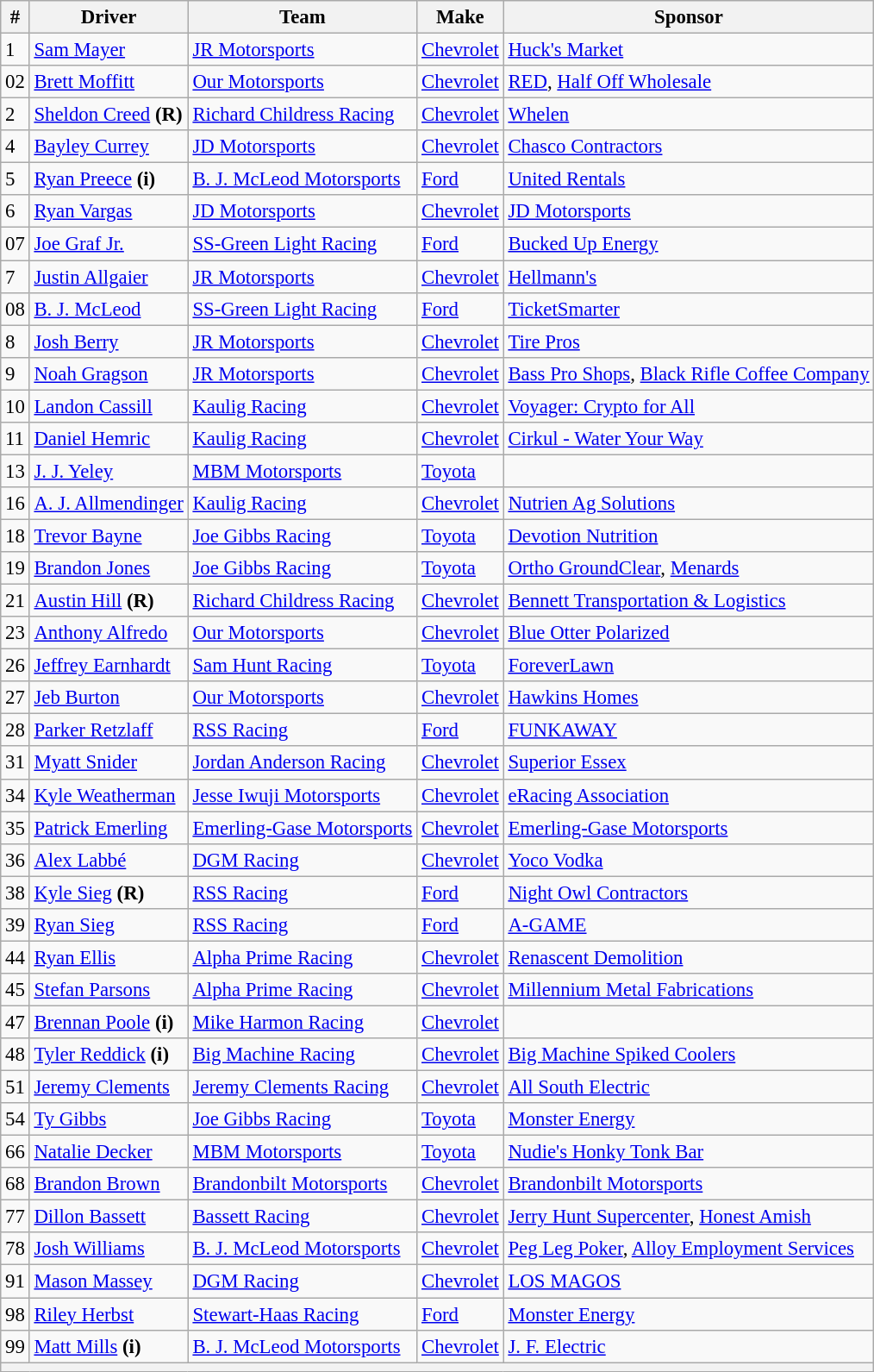<table class="wikitable" style="font-size:95%">
<tr>
<th>#</th>
<th>Driver</th>
<th>Team</th>
<th>Make</th>
<th>Sponsor</th>
</tr>
<tr>
<td>1</td>
<td><a href='#'>Sam Mayer</a></td>
<td><a href='#'>JR Motorsports</a></td>
<td><a href='#'>Chevrolet</a></td>
<td><a href='#'>Huck's Market</a></td>
</tr>
<tr>
<td>02</td>
<td><a href='#'>Brett Moffitt</a></td>
<td><a href='#'>Our Motorsports</a></td>
<td><a href='#'>Chevrolet</a></td>
<td><a href='#'>RED</a>, <a href='#'>Half Off Wholesale</a></td>
</tr>
<tr>
<td>2</td>
<td><a href='#'>Sheldon Creed</a> <strong>(R)</strong></td>
<td><a href='#'>Richard Childress Racing</a></td>
<td><a href='#'>Chevrolet</a></td>
<td><a href='#'>Whelen</a></td>
</tr>
<tr>
<td>4</td>
<td><a href='#'>Bayley Currey</a></td>
<td><a href='#'>JD Motorsports</a></td>
<td><a href='#'>Chevrolet</a></td>
<td><a href='#'>Chasco Contractors</a></td>
</tr>
<tr>
<td>5</td>
<td><a href='#'>Ryan Preece</a> <strong>(i)</strong></td>
<td><a href='#'>B. J. McLeod Motorsports</a></td>
<td><a href='#'>Ford</a></td>
<td><a href='#'>United Rentals</a></td>
</tr>
<tr>
<td>6</td>
<td><a href='#'>Ryan Vargas</a></td>
<td><a href='#'>JD Motorsports</a></td>
<td><a href='#'>Chevrolet</a></td>
<td><a href='#'>JD Motorsports</a></td>
</tr>
<tr>
<td>07</td>
<td><a href='#'>Joe Graf Jr.</a></td>
<td><a href='#'>SS-Green Light Racing</a></td>
<td><a href='#'>Ford</a></td>
<td><a href='#'>Bucked Up Energy</a></td>
</tr>
<tr>
<td>7</td>
<td><a href='#'>Justin Allgaier</a></td>
<td><a href='#'>JR Motorsports</a></td>
<td><a href='#'>Chevrolet</a></td>
<td><a href='#'>Hellmann's</a></td>
</tr>
<tr>
<td>08</td>
<td><a href='#'>B. J. McLeod</a></td>
<td><a href='#'>SS-Green Light Racing</a></td>
<td><a href='#'>Ford</a></td>
<td><a href='#'>TicketSmarter</a></td>
</tr>
<tr>
<td>8</td>
<td><a href='#'>Josh Berry</a></td>
<td><a href='#'>JR Motorsports</a></td>
<td><a href='#'>Chevrolet</a></td>
<td><a href='#'>Tire Pros</a></td>
</tr>
<tr>
<td>9</td>
<td><a href='#'>Noah Gragson</a></td>
<td><a href='#'>JR Motorsports</a></td>
<td><a href='#'>Chevrolet</a></td>
<td><a href='#'>Bass Pro Shops</a>, <a href='#'>Black Rifle Coffee Company</a></td>
</tr>
<tr>
<td>10</td>
<td><a href='#'>Landon Cassill</a></td>
<td><a href='#'>Kaulig Racing</a></td>
<td><a href='#'>Chevrolet</a></td>
<td><a href='#'>Voyager: Crypto for All</a></td>
</tr>
<tr>
<td>11</td>
<td><a href='#'>Daniel Hemric</a></td>
<td><a href='#'>Kaulig Racing</a></td>
<td><a href='#'>Chevrolet</a></td>
<td><a href='#'>Cirkul - Water Your Way</a></td>
</tr>
<tr>
<td>13</td>
<td><a href='#'>J. J. Yeley</a></td>
<td><a href='#'>MBM Motorsports</a></td>
<td><a href='#'>Toyota</a></td>
<td></td>
</tr>
<tr>
<td>16</td>
<td nowrap><a href='#'>A. J. Allmendinger</a></td>
<td><a href='#'>Kaulig Racing</a></td>
<td><a href='#'>Chevrolet</a></td>
<td><a href='#'>Nutrien Ag Solutions</a></td>
</tr>
<tr>
<td>18</td>
<td><a href='#'>Trevor Bayne</a></td>
<td><a href='#'>Joe Gibbs Racing</a></td>
<td><a href='#'>Toyota</a></td>
<td><a href='#'>Devotion Nutrition</a></td>
</tr>
<tr>
<td>19</td>
<td><a href='#'>Brandon Jones</a></td>
<td><a href='#'>Joe Gibbs Racing</a></td>
<td><a href='#'>Toyota</a></td>
<td><a href='#'>Ortho GroundClear</a>, <a href='#'>Menards</a></td>
</tr>
<tr>
<td>21</td>
<td><a href='#'>Austin Hill</a> <strong>(R)</strong></td>
<td><a href='#'>Richard Childress Racing</a></td>
<td><a href='#'>Chevrolet</a></td>
<td><a href='#'>Bennett Transportation & Logistics</a></td>
</tr>
<tr>
<td>23</td>
<td><a href='#'>Anthony Alfredo</a></td>
<td><a href='#'>Our Motorsports</a></td>
<td><a href='#'>Chevrolet</a></td>
<td><a href='#'>Blue Otter Polarized</a></td>
</tr>
<tr>
<td>26</td>
<td><a href='#'>Jeffrey Earnhardt</a></td>
<td><a href='#'>Sam Hunt Racing</a></td>
<td><a href='#'>Toyota</a></td>
<td><a href='#'>ForeverLawn</a></td>
</tr>
<tr>
<td>27</td>
<td><a href='#'>Jeb Burton</a></td>
<td><a href='#'>Our Motorsports</a></td>
<td><a href='#'>Chevrolet</a></td>
<td><a href='#'>Hawkins Homes</a></td>
</tr>
<tr>
<td>28</td>
<td><a href='#'>Parker Retzlaff</a></td>
<td><a href='#'>RSS Racing</a></td>
<td><a href='#'>Ford</a></td>
<td><a href='#'>FUNKAWAY</a></td>
</tr>
<tr>
<td>31</td>
<td><a href='#'>Myatt Snider</a></td>
<td><a href='#'>Jordan Anderson Racing</a></td>
<td><a href='#'>Chevrolet</a></td>
<td><a href='#'>Superior Essex</a></td>
</tr>
<tr>
<td>34</td>
<td><a href='#'>Kyle Weatherman</a></td>
<td><a href='#'>Jesse Iwuji Motorsports</a></td>
<td><a href='#'>Chevrolet</a></td>
<td><a href='#'>eRacing Association</a></td>
</tr>
<tr>
<td>35</td>
<td><a href='#'>Patrick Emerling</a></td>
<td><a href='#'>Emerling-Gase Motorsports</a></td>
<td><a href='#'>Chevrolet</a></td>
<td><a href='#'>Emerling-Gase Motorsports</a></td>
</tr>
<tr>
<td>36</td>
<td><a href='#'>Alex Labbé</a></td>
<td><a href='#'>DGM Racing</a></td>
<td><a href='#'>Chevrolet</a></td>
<td><a href='#'>Yoco Vodka</a></td>
</tr>
<tr>
<td>38</td>
<td><a href='#'>Kyle Sieg</a> <strong>(R)</strong></td>
<td><a href='#'>RSS Racing</a></td>
<td><a href='#'>Ford</a></td>
<td><a href='#'>Night Owl Contractors</a></td>
</tr>
<tr>
<td>39</td>
<td><a href='#'>Ryan Sieg</a></td>
<td><a href='#'>RSS Racing</a></td>
<td><a href='#'>Ford</a></td>
<td><a href='#'>A-GAME</a></td>
</tr>
<tr>
<td>44</td>
<td><a href='#'>Ryan Ellis</a></td>
<td><a href='#'>Alpha Prime Racing</a></td>
<td><a href='#'>Chevrolet</a></td>
<td><a href='#'>Renascent Demolition</a></td>
</tr>
<tr>
<td>45</td>
<td><a href='#'>Stefan Parsons</a></td>
<td><a href='#'>Alpha Prime Racing</a></td>
<td><a href='#'>Chevrolet</a></td>
<td><a href='#'>Millennium Metal Fabrications</a></td>
</tr>
<tr>
<td>47</td>
<td><a href='#'>Brennan Poole</a> <strong>(i)</strong></td>
<td><a href='#'>Mike Harmon Racing</a></td>
<td><a href='#'>Chevrolet</a></td>
<td></td>
</tr>
<tr>
<td>48</td>
<td><a href='#'>Tyler Reddick</a> <strong>(i)</strong></td>
<td><a href='#'>Big Machine Racing</a></td>
<td><a href='#'>Chevrolet</a></td>
<td><a href='#'>Big Machine Spiked Coolers</a></td>
</tr>
<tr>
<td>51</td>
<td><a href='#'>Jeremy Clements</a></td>
<td><a href='#'>Jeremy Clements Racing</a></td>
<td><a href='#'>Chevrolet</a></td>
<td><a href='#'>All South Electric</a></td>
</tr>
<tr>
<td>54</td>
<td><a href='#'>Ty Gibbs</a></td>
<td><a href='#'>Joe Gibbs Racing</a></td>
<td><a href='#'>Toyota</a></td>
<td><a href='#'>Monster Energy</a></td>
</tr>
<tr>
<td>66</td>
<td><a href='#'>Natalie Decker</a></td>
<td><a href='#'>MBM Motorsports</a></td>
<td><a href='#'>Toyota</a></td>
<td><a href='#'>Nudie's Honky Tonk Bar</a></td>
</tr>
<tr>
<td>68</td>
<td><a href='#'>Brandon Brown</a></td>
<td><a href='#'>Brandonbilt Motorsports</a></td>
<td><a href='#'>Chevrolet</a></td>
<td><a href='#'>Brandonbilt Motorsports</a></td>
</tr>
<tr>
<td>77</td>
<td><a href='#'>Dillon Bassett</a></td>
<td><a href='#'>Bassett Racing</a></td>
<td><a href='#'>Chevrolet</a></td>
<td><a href='#'>Jerry Hunt Supercenter</a>, <a href='#'>Honest Amish</a></td>
</tr>
<tr>
<td>78</td>
<td><a href='#'>Josh Williams</a></td>
<td><a href='#'>B. J. McLeod Motorsports</a></td>
<td><a href='#'>Chevrolet</a></td>
<td><a href='#'>Peg Leg Poker</a>, <a href='#'>Alloy Employment Services</a></td>
</tr>
<tr>
<td>91</td>
<td><a href='#'>Mason Massey</a></td>
<td><a href='#'>DGM Racing</a></td>
<td><a href='#'>Chevrolet</a></td>
<td><a href='#'>LOS MAGOS</a></td>
</tr>
<tr>
<td>98</td>
<td><a href='#'>Riley Herbst</a></td>
<td><a href='#'>Stewart-Haas Racing</a></td>
<td><a href='#'>Ford</a></td>
<td><a href='#'>Monster Energy</a></td>
</tr>
<tr>
<td>99</td>
<td><a href='#'>Matt Mills</a> <strong>(i)</strong></td>
<td><a href='#'>B. J. McLeod Motorsports</a></td>
<td><a href='#'>Chevrolet</a></td>
<td><a href='#'>J. F. Electric</a></td>
</tr>
<tr>
<th colspan="5"></th>
</tr>
</table>
